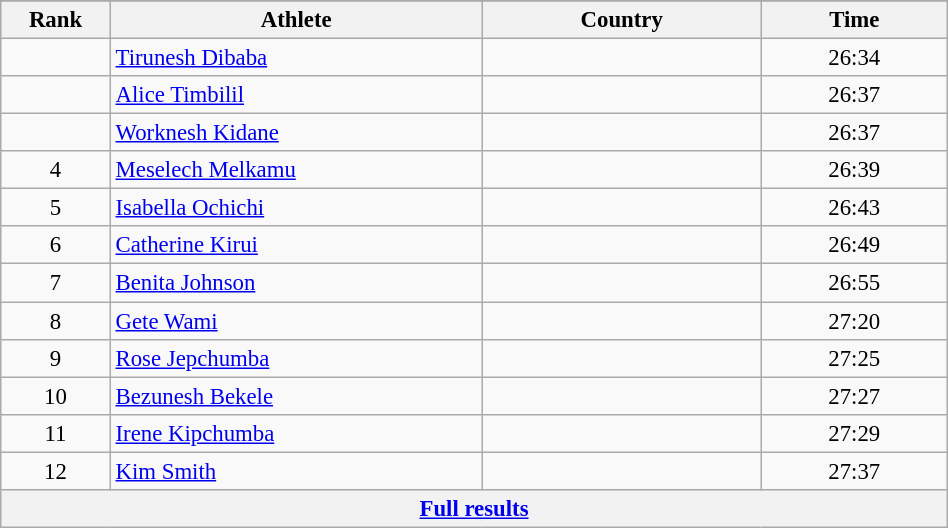<table class="wikitable sortable" style=" text-align:center; font-size:95%;" width="50%">
<tr>
</tr>
<tr>
<th width=5%>Rank</th>
<th width=20%>Athlete</th>
<th width=15%>Country</th>
<th width=10%>Time</th>
</tr>
<tr>
<td align=center></td>
<td align=left><a href='#'>Tirunesh Dibaba</a></td>
<td align=left></td>
<td>26:34</td>
</tr>
<tr>
<td align=center></td>
<td align=left><a href='#'>Alice Timbilil</a></td>
<td align=left></td>
<td>26:37</td>
</tr>
<tr>
<td align=center></td>
<td align=left><a href='#'>Worknesh Kidane</a></td>
<td align=left></td>
<td>26:37</td>
</tr>
<tr>
<td align=center>4</td>
<td align=left><a href='#'>Meselech Melkamu</a></td>
<td align=left></td>
<td>26:39</td>
</tr>
<tr>
<td align=center>5</td>
<td align=left><a href='#'>Isabella Ochichi</a></td>
<td align=left></td>
<td>26:43</td>
</tr>
<tr>
<td align=center>6</td>
<td align=left><a href='#'>Catherine Kirui</a></td>
<td align=left></td>
<td>26:49</td>
</tr>
<tr>
<td align=center>7</td>
<td align=left><a href='#'>Benita Johnson</a></td>
<td align=left></td>
<td>26:55</td>
</tr>
<tr>
<td align=center>8</td>
<td align=left><a href='#'>Gete Wami</a></td>
<td align=left></td>
<td>27:20</td>
</tr>
<tr>
<td align=center>9</td>
<td align=left><a href='#'>Rose Jepchumba</a></td>
<td align=left></td>
<td>27:25</td>
</tr>
<tr>
<td align=center>10</td>
<td align=left><a href='#'>Bezunesh Bekele</a></td>
<td align=left></td>
<td>27:27</td>
</tr>
<tr>
<td align=center>11</td>
<td align=left><a href='#'>Irene Kipchumba</a></td>
<td align=left></td>
<td>27:29</td>
</tr>
<tr>
<td align=center>12</td>
<td align=left><a href='#'>Kim Smith</a></td>
<td align=left></td>
<td>27:37</td>
</tr>
<tr class="sortbottom">
<th colspan=4 align=center><a href='#'>Full results</a></th>
</tr>
</table>
